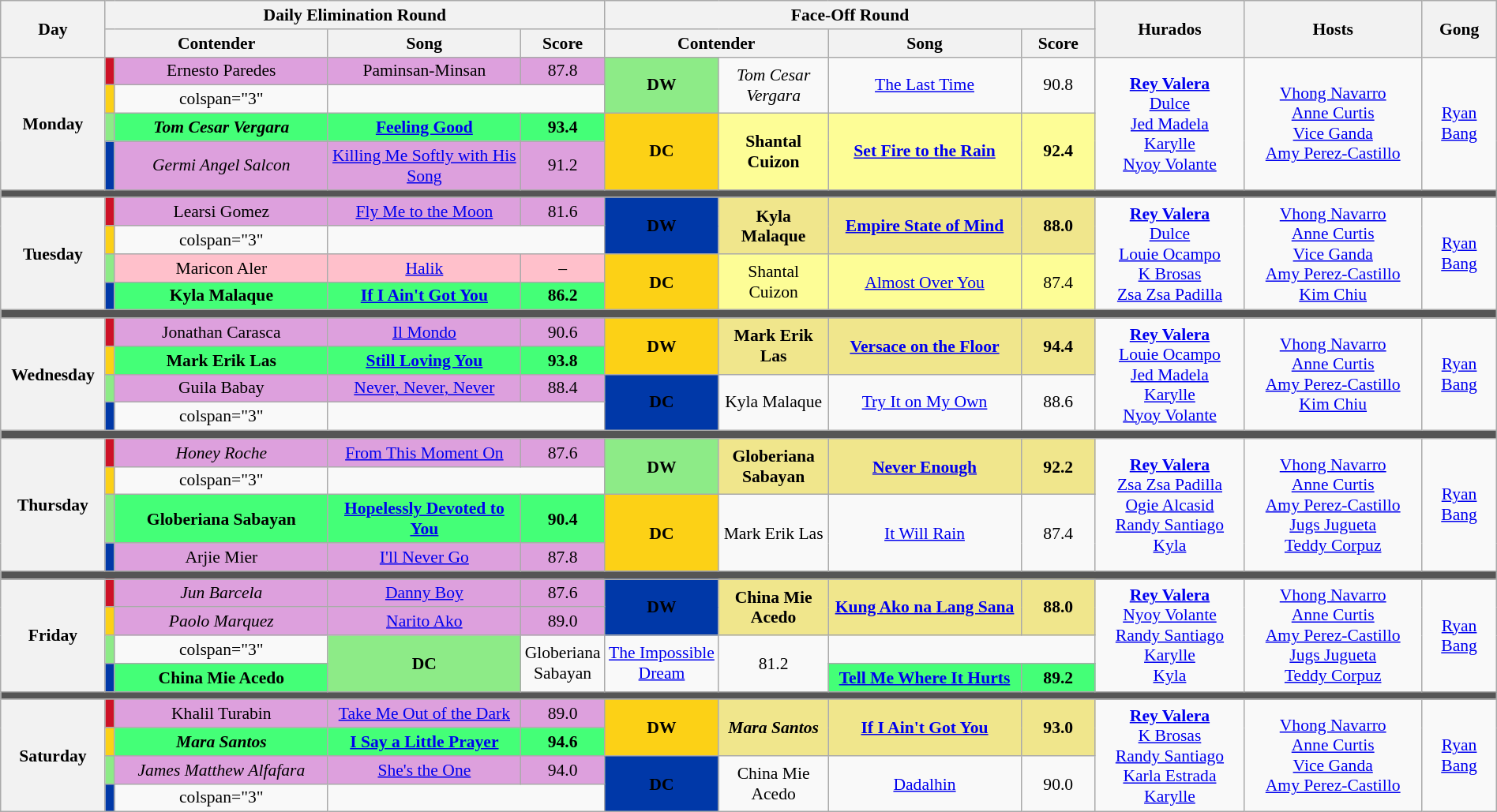<table class="wikitable mw-collapsible mw-collapsed" style="text-align:center; font-size:90%; width:100%;">
<tr>
<th rowspan="2" width="07%">Day</th>
<th colspan="4">Daily Elimination Round</th>
<th colspan="4">Face-Off Round</th>
<th rowspan="2" width="10%">Hurados</th>
<th rowspan="2" width="12%">Hosts</th>
<th rowspan="2" width="05%">Gong</th>
</tr>
<tr>
<th width="15%"  colspan=2>Contender</th>
<th width="13%">Song</th>
<th width="05%">Score</th>
<th width="15%"  colspan=2>Contender</th>
<th width="13%">Song</th>
<th width="05%">Score</th>
</tr>
<tr>
<th rowspan="4">Monday<br><small></small></th>
<th style="background-color:#CE1126;"></th>
<td style="background:Plum;">Ernesto Paredes</td>
<td style="background:Plum;">Paminsan-Minsan</td>
<td style="background:Plum;">87.8</td>
<th rowspan="2" style="background-color:#8deb87;">DW</th>
<td rowspan="2"><em>Tom Cesar Vergara</em></td>
<td rowspan="2"><a href='#'>The Last Time</a></td>
<td rowspan="2">90.8</td>
<td rowspan="4"><strong><a href='#'>Rey Valera</a></strong><br><a href='#'>Dulce</a><br><a href='#'>Jed Madela</a><br><a href='#'>Karylle</a><br><a href='#'>Nyoy Volante</a></td>
<td rowspan="4"><a href='#'>Vhong Navarro</a><br><a href='#'>Anne Curtis</a><br><a href='#'>Vice Ganda</a><br><a href='#'>Amy Perez-Castillo</a></td>
<td rowspan="4"><a href='#'>Ryan Bang</a></td>
</tr>
<tr>
<th style="background-color:#FCD116;"></th>
<td>colspan="3" </td>
</tr>
<tr>
<th style="background-color:#8deb87;"></th>
<td style="background:#44ff77;"><strong><em>Tom Cesar Vergara</em></strong></td>
<td style="background:#44ff77;"><strong><a href='#'>Feeling Good</a></strong></td>
<td style="background:#44ff77;"><strong>93.4</strong></td>
<th rowspan="2" style="background-color:#FCD116;">DC</th>
<td rowspan="2" style="background:#FDFD96;"><strong>Shantal Cuizon</strong></td>
<td rowspan="2" style="background:#FDFD96;"><strong><a href='#'>Set Fire to the Rain</a></strong></td>
<td rowspan="2" style="background:#FDFD96;"><strong>92.4</strong></td>
</tr>
<tr>
<th style="background-color:#0038A8;"></th>
<td style="background:Plum;"><em>Germi Angel Salcon</em></td>
<td style="background:Plum;"><a href='#'>Killing Me Softly with His Song</a></td>
<td style="background:Plum;">91.2</td>
</tr>
<tr>
<th colspan="12" style="background:#555;"></th>
</tr>
<tr>
<th rowspan="4">Tuesday<br><small></small></th>
<th style="background-color:#CE1126;"></th>
<td style="background:Plum;">Learsi Gomez</td>
<td style="background:Plum;"><a href='#'>Fly Me to the Moon</a></td>
<td style="background:Plum;">81.6</td>
<th rowspan="2" style="background-color:#0038A8;">DW</th>
<td rowspan="2" style="background:Khaki;"><strong>Kyla Malaque</strong></td>
<td rowspan="2" style="background:Khaki;"><strong><a href='#'>Empire State of Mind</a></strong></td>
<td rowspan="2" style="background:Khaki;"><strong>88.0</strong></td>
<td rowspan="4"><strong><a href='#'>Rey Valera</a></strong><br><a href='#'>Dulce</a><br><a href='#'>Louie Ocampo</a><br><a href='#'>K Brosas</a><br><a href='#'>Zsa Zsa Padilla</a></td>
<td rowspan="4"><a href='#'>Vhong Navarro</a><br><a href='#'>Anne Curtis</a><br><a href='#'>Vice Ganda</a><br><a href='#'>Amy Perez-Castillo</a><br><a href='#'>Kim Chiu</a></td>
<td rowspan="4"><a href='#'>Ryan Bang</a></td>
</tr>
<tr>
<th style="background-color:#FCD116;"></th>
<td>colspan="3" </td>
</tr>
<tr>
<th style="background-color:#8deb87;"></th>
<td style="background:pink;">Maricon Aler</td>
<td style="background:pink;"><a href='#'>Halik</a></td>
<td style="background:pink;">–</td>
<th rowspan="2" style="background-color:#FCD116;">DC</th>
<td rowspan="2" style="background:#FDFD96;">Shantal Cuizon</td>
<td rowspan="2" style="background:#FDFD96;"><a href='#'>Almost Over You</a></td>
<td rowspan="2" style="background:#FDFD96;">87.4</td>
</tr>
<tr>
<th style="background-color:#0038A8;"></th>
<td style="background:#44ff77;"><strong>Kyla Malaque</strong></td>
<td style="background:#44ff77;"><strong><a href='#'>If I Ain't Got You</a></strong></td>
<td style="background:#44ff77;"><strong>86.2</strong></td>
</tr>
<tr>
<th colspan="12" style="background:#555;"></th>
</tr>
<tr>
<th rowspan="4">Wednesday<br><small></small></th>
<th style="background-color:#CE1126;"></th>
<td style="background:Plum;">Jonathan Carasca</td>
<td style="background:Plum;"><a href='#'>Il Mondo</a></td>
<td style="background:Plum;">90.6</td>
<th rowspan="2" style="background-color:#FCD116;">DW</th>
<td rowspan="2" style="background:Khaki;"><strong>Mark Erik Las</strong></td>
<td rowspan="2" style="background:Khaki;"><strong><a href='#'>Versace on the Floor</a></strong></td>
<td rowspan="2" style="background:Khaki;"><strong>94.4</strong></td>
<td rowspan="4"><strong><a href='#'>Rey Valera</a></strong><br><a href='#'>Louie Ocampo</a><br><a href='#'>Jed Madela</a><br><a href='#'>Karylle</a><br><a href='#'>Nyoy Volante</a></td>
<td rowspan="4"><a href='#'>Vhong Navarro</a><br><a href='#'>Anne Curtis</a><br><a href='#'>Amy Perez-Castillo</a><br><a href='#'>Kim Chiu</a></td>
<td rowspan="4"><a href='#'>Ryan Bang</a></td>
</tr>
<tr>
<th style="background-color:#FCD116;"></th>
<td style="background:#44ff77;"><strong>Mark Erik Las</strong></td>
<td style="background:#44ff77;"><strong><a href='#'>Still Loving You</a></strong></td>
<td style="background:#44ff77;"><strong>93.8</strong></td>
</tr>
<tr>
<th style="background-color:#8deb87;"></th>
<td style="background:Plum;">Guila Babay</td>
<td style="background:Plum;"><a href='#'>Never, Never, Never</a></td>
<td style="background:Plum;">88.4</td>
<th rowspan="2" style="background-color:#0038A8;">DC</th>
<td rowspan="2">Kyla Malaque</td>
<td rowspan="2"><a href='#'>Try It on My Own</a></td>
<td rowspan="2">88.6</td>
</tr>
<tr>
<th style="background-color:#0038A8;"></th>
<td>colspan="3" </td>
</tr>
<tr>
<th colspan="12" style="background:#555;"></th>
</tr>
<tr>
<th rowspan="4">Thursday<br><small></small></th>
<th style="background-color:#CE1126;"></th>
<td style="background:Plum;"><em>Honey Roche</em></td>
<td style="background:Plum;"><a href='#'>From This Moment On</a></td>
<td style="background:Plum;">87.6</td>
<th rowspan="2" style="background-color:#8deb87;">DW</th>
<td rowspan="2" style="background:Khaki;"><strong>Globeriana Sabayan</strong></td>
<td rowspan="2" style="background:Khaki;"><strong><a href='#'>Never Enough</a></strong></td>
<td rowspan="2" style="background:Khaki;"><strong>92.2</strong></td>
<td rowspan="4"><strong><a href='#'>Rey Valera</a></strong><br><a href='#'>Zsa Zsa Padilla</a><br><a href='#'>Ogie Alcasid</a><br><a href='#'>Randy Santiago</a><br><a href='#'>Kyla</a></td>
<td rowspan="4"><a href='#'>Vhong Navarro</a><br><a href='#'>Anne Curtis</a><br><a href='#'>Amy Perez-Castillo</a><br><a href='#'>Jugs Jugueta</a><br><a href='#'>Teddy Corpuz</a></td>
<td rowspan="4"><a href='#'>Ryan Bang</a></td>
</tr>
<tr>
<th style="background-color:#FCD116;"></th>
<td>colspan="3" </td>
</tr>
<tr>
<th style="background-color:#8deb87;"></th>
<td style="background:#44ff77;"><strong>Globeriana Sabayan</strong></td>
<td style="background:#44ff77;"><strong><a href='#'>Hopelessly Devoted to You</a></strong></td>
<td style="background:#44ff77;"><strong>90.4</strong></td>
<th rowspan="2" style="background-color:#FCD116;">DC</th>
<td rowspan="2">Mark Erik Las</td>
<td rowspan="2"><a href='#'>It Will Rain</a></td>
<td rowspan="2">87.4</td>
</tr>
<tr>
<th style="background-color:#0038A8;"></th>
<td style="background:Plum;">Arjie Mier</td>
<td style="background:Plum;"><a href='#'>I'll Never Go</a></td>
<td style="background:Plum;">87.8</td>
</tr>
<tr>
<th colspan="12" style="background:#555;"></th>
</tr>
<tr>
<th rowspan="4">Friday<br><small></small></th>
<th style="background-color:#CE1126;"></th>
<td style="background:Plum;"><em>Jun Barcela</em></td>
<td style="background:Plum;"><a href='#'>Danny Boy</a></td>
<td style="background:Plum;">87.6</td>
<th rowspan="2" style="background-color:#0038A8;">DW</th>
<td rowspan="2" style="background:Khaki;"><strong>China Mie Acedo</strong></td>
<td rowspan="2" style="background:Khaki;"><strong><a href='#'>Kung Ako na Lang Sana</a></strong></td>
<td rowspan="2" style="background:Khaki;"><strong>88.0</strong></td>
<td rowspan="4"><strong><a href='#'>Rey Valera</a></strong><br><a href='#'>Nyoy Volante</a><br><a href='#'>Randy Santiago</a><br><a href='#'>Karylle</a><br><a href='#'>Kyla</a></td>
<td rowspan="4"><a href='#'>Vhong Navarro</a><br><a href='#'>Anne Curtis</a><br><a href='#'>Amy Perez-Castillo</a><br><a href='#'>Jugs Jugueta</a><br><a href='#'>Teddy Corpuz</a></td>
<td rowspan="4"><a href='#'>Ryan Bang</a></td>
</tr>
<tr>
<th style="background-color:#FCD116;"></th>
<td style="background:Plum;"><em>Paolo Marquez</em></td>
<td style="background:Plum;"><a href='#'>Narito Ako</a></td>
<td style="background:Plum;">89.0</td>
</tr>
<tr>
<th style="background-color:#8deb87;"></th>
<td>colspan="3" </td>
<th rowspan="2" style="background-color:#8deb87;">DC</th>
<td rowspan="2">Globeriana Sabayan</td>
<td rowspan="2"><a href='#'>The Impossible Dream</a></td>
<td rowspan="2">81.2</td>
</tr>
<tr>
<th style="background-color:#0038A8;"></th>
<td style="background:#44ff77;"><strong>China Mie Acedo</strong></td>
<td style="background:#44ff77;"><strong><a href='#'>Tell Me Where It Hurts</a></strong></td>
<td style="background:#44ff77;"><strong>89.2</strong></td>
</tr>
<tr>
<th colspan="12" style="background:#555;"></th>
</tr>
<tr>
<th rowspan="4">Saturday<br><small></small></th>
<th style="background-color:#CE1126;"></th>
<td style="background:Plum;">Khalil Turabin</td>
<td style="background:Plum;"><a href='#'>Take Me Out of the Dark</a></td>
<td style="background:Plum;">89.0</td>
<th rowspan="2" style="background-color:#FCD116;">DW</th>
<td rowspan="2" style="background:Khaki;"><strong><em>Mara Santos</em></strong></td>
<td rowspan="2" style="background:Khaki;"><strong><a href='#'>If I Ain't Got You</a></strong></td>
<td rowspan="2" style="background:Khaki;"><strong>93.0</strong></td>
<td rowspan="4"><strong><a href='#'>Rey Valera</a></strong><br><a href='#'>K Brosas</a><br><a href='#'>Randy Santiago</a><br><a href='#'>Karla Estrada</a><br><a href='#'>Karylle</a></td>
<td rowspan="4"><a href='#'>Vhong Navarro</a><br><a href='#'>Anne Curtis</a><br><a href='#'>Vice Ganda</a><br><a href='#'>Amy Perez-Castillo</a></td>
<td rowspan="4"><a href='#'>Ryan Bang</a></td>
</tr>
<tr>
<th style="background-color:#FCD116;"></th>
<td style="background:#44ff77;"><strong><em>Mara Santos</em></strong></td>
<td style="background:#44ff77;"><strong><a href='#'>I Say a Little Prayer</a></strong></td>
<td style="background:#44ff77;"><strong>94.6</strong></td>
</tr>
<tr>
<th style="background-color:#8deb87;"></th>
<td style="background:Plum;"><em>James Matthew Alfafara</em></td>
<td style="background:Plum;"><a href='#'>She's the One</a></td>
<td style="background:Plum;">94.0</td>
<th rowspan="2" style="background-color:#0038A8;">DC</th>
<td rowspan="2">China Mie Acedo</td>
<td rowspan="2"><a href='#'>Dadalhin</a></td>
<td rowspan="2">90.0</td>
</tr>
<tr>
<th style="background-color:#0038A8;"></th>
<td>colspan="3" </td>
</tr>
</table>
